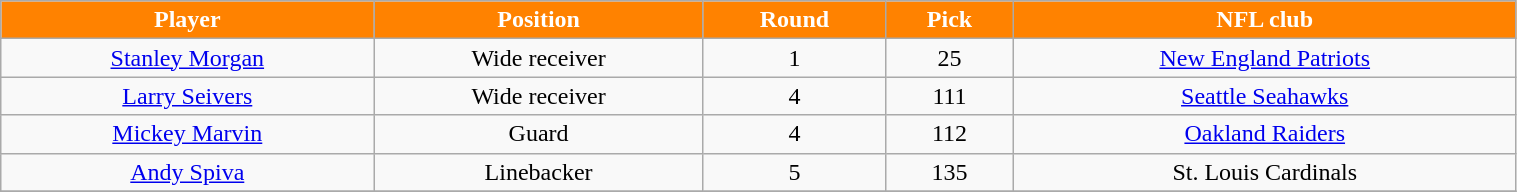<table class="wikitable" width="80%">
<tr align="center"  style="background:#FF8200;color:#FFFFFF;">
<td><strong>Player</strong></td>
<td><strong>Position</strong></td>
<td><strong>Round</strong></td>
<td><strong>Pick</strong></td>
<td><strong>NFL club</strong></td>
</tr>
<tr align="center" bgcolor="">
<td><a href='#'>Stanley Morgan</a></td>
<td>Wide receiver</td>
<td>1</td>
<td>25</td>
<td><a href='#'>New England Patriots</a></td>
</tr>
<tr align="center" bgcolor="">
<td><a href='#'>Larry Seivers</a></td>
<td>Wide receiver</td>
<td>4</td>
<td>111</td>
<td><a href='#'>Seattle Seahawks</a></td>
</tr>
<tr align="center" bgcolor="">
<td><a href='#'>Mickey Marvin</a></td>
<td>Guard</td>
<td>4</td>
<td>112</td>
<td><a href='#'>Oakland Raiders</a></td>
</tr>
<tr align="center" bgcolor="">
<td><a href='#'>Andy Spiva</a></td>
<td>Linebacker</td>
<td>5</td>
<td>135</td>
<td>St. Louis Cardinals</td>
</tr>
<tr align="center" bgcolor="">
</tr>
</table>
